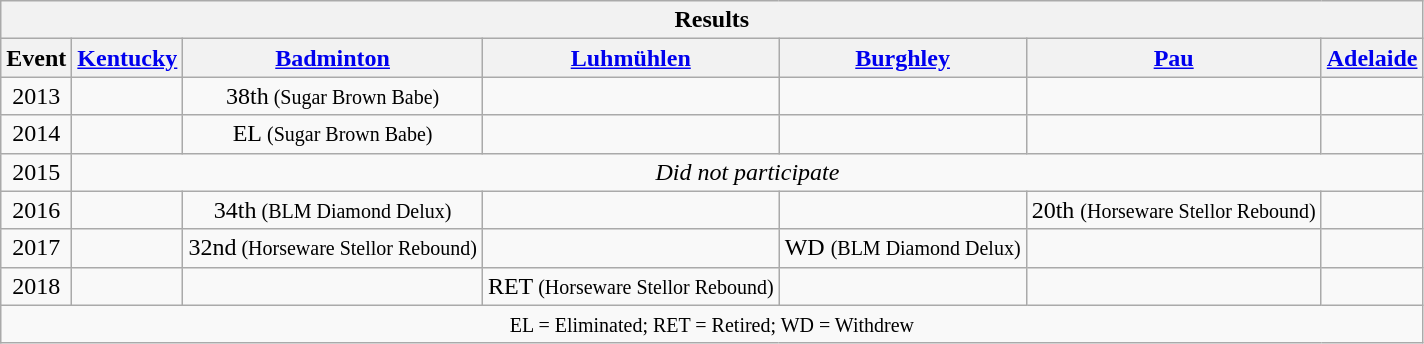<table class="wikitable" style="text-align:center">
<tr>
<th colspan=13 align=center><strong>Results</strong></th>
</tr>
<tr>
<th>Event</th>
<th><a href='#'>Kentucky</a></th>
<th><a href='#'>Badminton</a></th>
<th><a href='#'>Luhmühlen</a></th>
<th><a href='#'>Burghley</a></th>
<th><a href='#'>Pau</a></th>
<th><a href='#'>Adelaide</a></th>
</tr>
<tr>
<td>2013</td>
<td></td>
<td>38th<small> (Sugar Brown Babe)</small></td>
<td></td>
<td></td>
<td></td>
<td></td>
</tr>
<tr>
<td>2014</td>
<td></td>
<td>EL<small> (Sugar Brown Babe)</small></td>
<td></td>
<td></td>
<td></td>
<td></td>
</tr>
<tr>
<td>2015</td>
<td colspan=6><em>Did not participate</em></td>
</tr>
<tr>
<td>2016</td>
<td></td>
<td>34th<small> (BLM Diamond Delux)</small></td>
<td></td>
<td></td>
<td>20th <small>(Horseware Stellor Rebound)</small></td>
<td></td>
</tr>
<tr>
<td>2017</td>
<td></td>
<td>32nd<small> (Horseware Stellor Rebound)</small></td>
<td></td>
<td>WD <small>(BLM Diamond Delux)</small></td>
<td></td>
<td></td>
</tr>
<tr>
<td>2018</td>
<td></td>
<td></td>
<td>RET<small> (Horseware Stellor Rebound)</small></td>
<td></td>
<td></td>
<td></td>
</tr>
<tr>
<td colspan=13 align=center><small> EL = Eliminated; RET = Retired; WD = Withdrew </small></td>
</tr>
</table>
